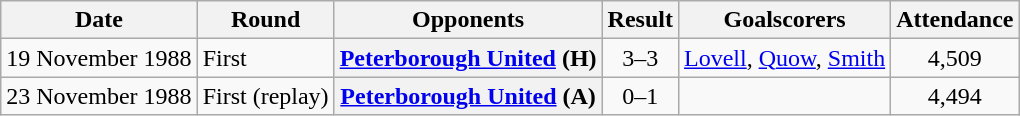<table class="wikitable plainrowheaders sortable">
<tr>
<th scope=col>Date</th>
<th scope=col>Round</th>
<th scope=col>Opponents</th>
<th scope=col>Result</th>
<th scope=col class=unsortable>Goalscorers</th>
<th scope=col>Attendance</th>
</tr>
<tr>
<td>19 November 1988</td>
<td>First</td>
<th scope=row><a href='#'>Peterborough United</a> (H)</th>
<td align=center>3–3</td>
<td><a href='#'>Lovell</a>, <a href='#'>Quow</a>, <a href='#'>Smith</a></td>
<td align=center>4,509</td>
</tr>
<tr>
<td>23 November 1988</td>
<td>First (replay)</td>
<th scope=row><a href='#'>Peterborough United</a> (A)</th>
<td align=center>0–1</td>
<td></td>
<td align=center>4,494</td>
</tr>
</table>
